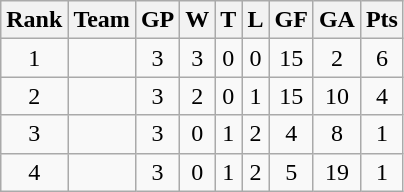<table class="wikitable" style="text-align:center">
<tr>
<th>Rank</th>
<th>Team</th>
<th>GP</th>
<th>W</th>
<th>T</th>
<th>L</th>
<th>GF</th>
<th>GA</th>
<th>Pts</th>
</tr>
<tr>
<td>1</td>
<td align="left"></td>
<td>3</td>
<td>3</td>
<td>0</td>
<td>0</td>
<td>15</td>
<td>2</td>
<td>6</td>
</tr>
<tr>
<td>2</td>
<td align="left"></td>
<td>3</td>
<td>2</td>
<td>0</td>
<td>1</td>
<td>15</td>
<td>10</td>
<td>4</td>
</tr>
<tr>
<td>3</td>
<td align="left"></td>
<td>3</td>
<td>0</td>
<td>1</td>
<td>2</td>
<td>4</td>
<td>8</td>
<td>1</td>
</tr>
<tr>
<td>4</td>
<td align="left"></td>
<td>3</td>
<td>0</td>
<td>1</td>
<td>2</td>
<td>5</td>
<td>19</td>
<td>1</td>
</tr>
</table>
